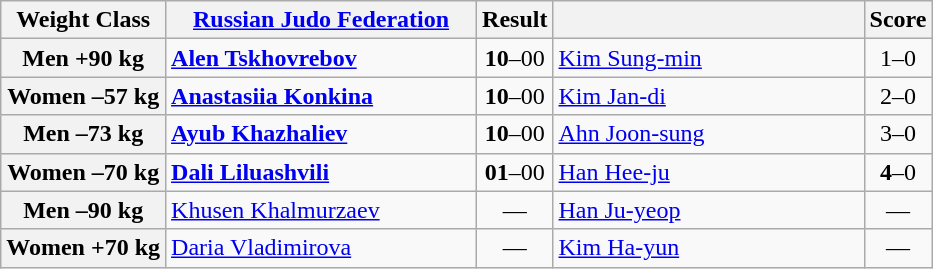<table class="wikitable">
<tr>
<th>Weight Class</th>
<th style="width: 200px;"><a href='#'>Russian Judo Federation</a></th>
<th>Result</th>
<th style="width: 200px;"></th>
<th>Score</th>
</tr>
<tr>
<th>Men +90 kg</th>
<td><strong><a href='#'>Alen Tskhovrebov</a></strong></td>
<td align=center><strong>10</strong>–00</td>
<td><a href='#'>Kim Sung-min</a></td>
<td align=center>1–0</td>
</tr>
<tr>
<th>Women –57 kg</th>
<td><strong><a href='#'>Anastasiia Konkina</a></strong></td>
<td align=center><strong>10</strong>–00</td>
<td><a href='#'>Kim Jan-di</a></td>
<td align=center>2–0</td>
</tr>
<tr>
<th>Men –73 kg</th>
<td><strong><a href='#'>Ayub Khazhaliev</a></strong></td>
<td align=center><strong>10</strong>–00</td>
<td><a href='#'>Ahn Joon-sung</a></td>
<td align=center>3–0</td>
</tr>
<tr>
<th>Women –70 kg</th>
<td><strong><a href='#'>Dali Liluashvili</a></strong></td>
<td align=center><strong>01</strong>–00</td>
<td><a href='#'>Han Hee-ju</a></td>
<td align=center><strong>4</strong>–0</td>
</tr>
<tr>
<th>Men –90 kg</th>
<td><a href='#'>Khusen Khalmurzaev</a></td>
<td align=center>—</td>
<td><a href='#'>Han Ju-yeop</a></td>
<td align=center>—</td>
</tr>
<tr>
<th>Women +70 kg</th>
<td><a href='#'>Daria Vladimirova</a></td>
<td align=center>—</td>
<td><a href='#'>Kim Ha-yun</a></td>
<td align=center>—</td>
</tr>
</table>
